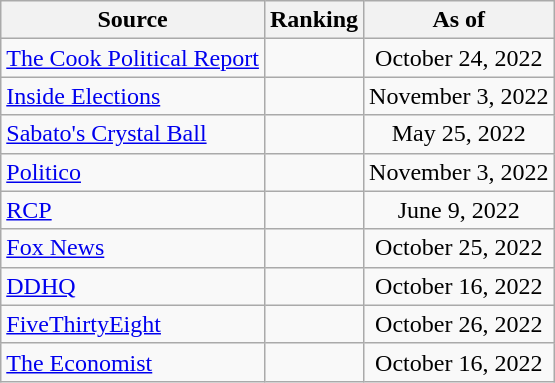<table class="wikitable" style="text-align:center">
<tr>
<th>Source</th>
<th>Ranking</th>
<th>As of</th>
</tr>
<tr>
<td align=left><a href='#'>The Cook Political Report</a></td>
<td></td>
<td>October 24, 2022</td>
</tr>
<tr>
<td align=left><a href='#'>Inside Elections</a></td>
<td></td>
<td>November 3, 2022</td>
</tr>
<tr>
<td align=left><a href='#'>Sabato's Crystal Ball</a></td>
<td></td>
<td>May 25, 2022</td>
</tr>
<tr>
<td align=left><a href='#'>Politico</a></td>
<td></td>
<td>November 3, 2022</td>
</tr>
<tr>
<td style="text-align:left;"><a href='#'>RCP</a></td>
<td></td>
<td>June 9, 2022</td>
</tr>
<tr>
<td align=left><a href='#'>Fox News</a></td>
<td></td>
<td>October 25, 2022</td>
</tr>
<tr>
<td align="left"><a href='#'>DDHQ</a></td>
<td></td>
<td>October 16, 2022</td>
</tr>
<tr>
<td align="left"><a href='#'>FiveThirtyEight</a></td>
<td></td>
<td>October 26, 2022</td>
</tr>
<tr>
<td align="left"><a href='#'>The Economist</a></td>
<td></td>
<td>October 16, 2022</td>
</tr>
</table>
